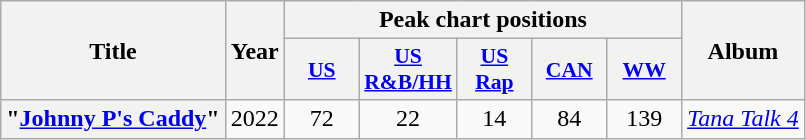<table class="wikitable plainrowheaders" style="text-align:center;">
<tr>
<th rowspan="2">Title</th>
<th rowspan="2">Year</th>
<th colspan="5">Peak chart positions</th>
<th rowspan="2">Album</th>
</tr>
<tr>
<th scope="col" style="width:3em;font-size:90%;"><a href='#'>US</a><br></th>
<th scope="col" style="width:3em;font-size:90%;"><a href='#'>US<br>R&B/HH</a><br></th>
<th scope="col" style="width:3em;font-size:90%;"><a href='#'>US<br>Rap</a><br></th>
<th scope="col" style="width:3em;font-size:90%;"><a href='#'>CAN</a><br></th>
<th scope="col" style="width:3em;font-size:90%;"><a href='#'>WW</a><br></th>
</tr>
<tr>
<th scope="row">"<a href='#'>Johnny P's Caddy</a>"<br></th>
<td>2022</td>
<td>72</td>
<td>22</td>
<td>14</td>
<td>84</td>
<td>139</td>
<td><em><a href='#'>Tana Talk 4</a></em></td>
</tr>
</table>
